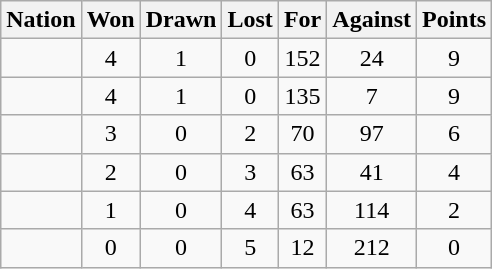<table class="wikitable" style="text-align: center;">
<tr>
<th>Nation</th>
<th>Won</th>
<th>Drawn</th>
<th>Lost</th>
<th>For</th>
<th>Against</th>
<th>Points</th>
</tr>
<tr>
<td align=left></td>
<td>4</td>
<td>1</td>
<td>0</td>
<td>152</td>
<td>24</td>
<td>9</td>
</tr>
<tr>
<td align=left></td>
<td>4</td>
<td>1</td>
<td>0</td>
<td>135</td>
<td>7</td>
<td>9</td>
</tr>
<tr>
<td align=left></td>
<td>3</td>
<td>0</td>
<td>2</td>
<td>70</td>
<td>97</td>
<td>6</td>
</tr>
<tr>
<td align=left></td>
<td>2</td>
<td>0</td>
<td>3</td>
<td>63</td>
<td>41</td>
<td>4</td>
</tr>
<tr>
<td align=left></td>
<td>1</td>
<td>0</td>
<td>4</td>
<td>63</td>
<td>114</td>
<td>2</td>
</tr>
<tr>
<td align=left></td>
<td>0</td>
<td>0</td>
<td>5</td>
<td>12</td>
<td>212</td>
<td>0</td>
</tr>
</table>
